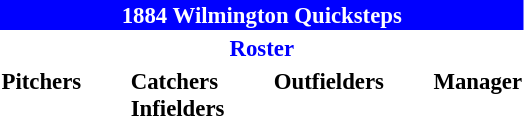<table class="toccolours" style="font-size: 95%;">
<tr>
<th colspan="10" style="background-color: blue; color: white; text-align: center;">1884 Wilmington Quicksteps</th>
</tr>
<tr>
<td colspan="10" style="background-color: white; color: blue; text-align: center;"><strong>Roster</strong></td>
</tr>
<tr>
<td valign="top"><strong>Pitchers</strong><br>




</td>
<td width="25px"></td>
<td valign="top"><strong>Catchers</strong><br>

<strong>Infielders</strong>




</td>
<td width="25px"></td>
<td valign="top"><strong>Outfielders</strong><br>





</td>
<td width="25px"></td>
<td valign="top"><strong>Manager</strong><br></td>
</tr>
</table>
